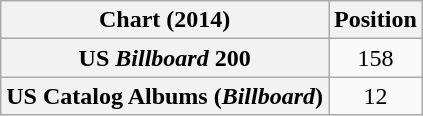<table class="wikitable plainrowheaders sortable" style="text-align:center">
<tr>
<th scope="col">Chart (2014)</th>
<th scope="col">Position</th>
</tr>
<tr>
<th scope="row">US <em>Billboard</em> 200</th>
<td>158</td>
</tr>
<tr>
<th scope="row">US Catalog Albums (<em>Billboard</em>)</th>
<td>12</td>
</tr>
</table>
